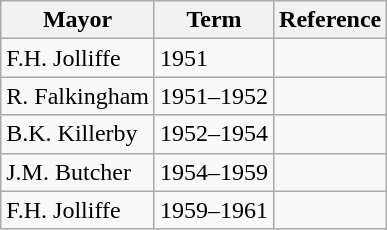<table class="wikitable">
<tr>
<th>Mayor</th>
<th>Term</th>
<th>Reference</th>
</tr>
<tr>
<td>F.H. Jolliffe</td>
<td>1951</td>
<td></td>
</tr>
<tr>
<td>R. Falkingham</td>
<td>1951–1952</td>
<td></td>
</tr>
<tr>
<td>B.K. Killerby</td>
<td>1952–1954</td>
<td></td>
</tr>
<tr>
<td>J.M. Butcher</td>
<td>1954–1959</td>
<td></td>
</tr>
<tr>
<td>F.H. Jolliffe</td>
<td>1959–1961</td>
<td></td>
</tr>
</table>
